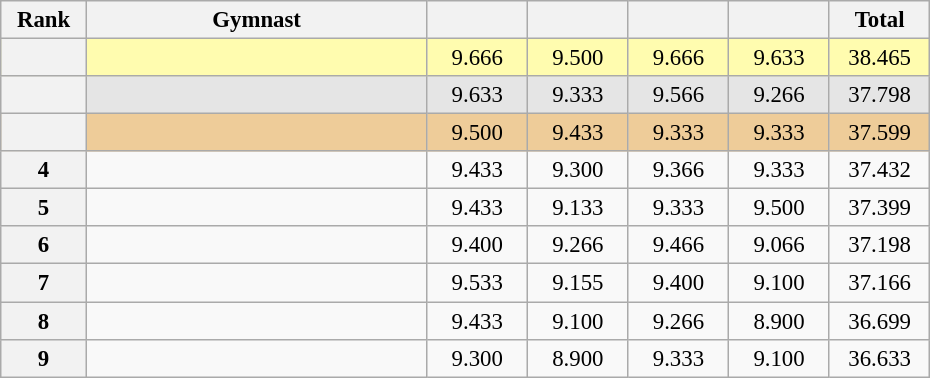<table class="wikitable sortable" style="text-align:center; font-size:95%">
<tr>
<th scope="col" style="width:50px;">Rank</th>
<th scope="col" style="width:220px;">Gymnast</th>
<th scope="col" style="width:60px;"></th>
<th scope="col" style="width:60px;"></th>
<th scope="col" style="width:60px;"></th>
<th scope="col" style="width:60px;"></th>
<th scope="col" style="width:60px;">Total</th>
</tr>
<tr style="background:#fffcaf;">
<th scope=row style="text-align:center"></th>
<td align=left></td>
<td>9.666</td>
<td>9.500</td>
<td>9.666</td>
<td>9.633</td>
<td>38.465</td>
</tr>
<tr style="background:#e5e5e5;">
<th scope=row style="text-align:center"></th>
<td align=left></td>
<td>9.633</td>
<td>9.333</td>
<td>9.566</td>
<td>9.266</td>
<td>37.798</td>
</tr>
<tr style="background:#ec9;">
<th scope=row style="text-align:center"></th>
<td align=left></td>
<td>9.500</td>
<td>9.433</td>
<td>9.333</td>
<td>9.333</td>
<td>37.599</td>
</tr>
<tr>
<th scope=row style="text-align:center">4</th>
<td align=left></td>
<td>9.433</td>
<td>9.300</td>
<td>9.366</td>
<td>9.333</td>
<td>37.432</td>
</tr>
<tr>
<th scope=row style="text-align:center">5</th>
<td align=left></td>
<td>9.433</td>
<td>9.133</td>
<td>9.333</td>
<td>9.500</td>
<td>37.399</td>
</tr>
<tr>
<th scope=row style="text-align:center">6</th>
<td align=left></td>
<td>9.400</td>
<td>9.266</td>
<td>9.466</td>
<td>9.066</td>
<td>37.198</td>
</tr>
<tr>
<th scope=row style="text-align:center">7</th>
<td align=left></td>
<td>9.533</td>
<td>9.155</td>
<td>9.400</td>
<td>9.100</td>
<td>37.166</td>
</tr>
<tr>
<th scope=row style="text-align:center">8</th>
<td align=left></td>
<td>9.433</td>
<td>9.100</td>
<td>9.266</td>
<td>8.900</td>
<td>36.699</td>
</tr>
<tr>
<th scope=row style="text-align:center">9</th>
<td align=left></td>
<td>9.300</td>
<td>8.900</td>
<td>9.333</td>
<td>9.100</td>
<td>36.633</td>
</tr>
</table>
